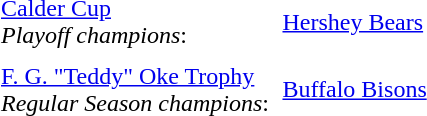<table cellpadding="3" cellspacing="3">
<tr>
<td><a href='#'>Calder Cup</a><br><em>Playoff champions</em>:</td>
<td><a href='#'>Hershey Bears</a></td>
</tr>
<tr>
<td><a href='#'>F. G. "Teddy" Oke Trophy</a><br><em>Regular Season champions</em>:</td>
<td><a href='#'>Buffalo Bisons</a></td>
</tr>
</table>
